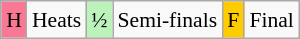<table class="wikitable" style="margin:0.5em auto; font-size:90%; line-height:1.25em; text-align:center;">
<tr>
<td style="background-color:#FA7894;">H</td>
<td>Heats</td>
<td style="background-color:#BBF3BB;">½</td>
<td>Semi-finals</td>
<td style="background-color:#FFCC00;">F</td>
<td>Final</td>
</tr>
</table>
